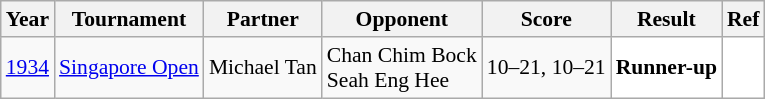<table class="sortable wikitable" style="font-size:90%;">
<tr>
<th>Year</th>
<th>Tournament</th>
<th>Partner</th>
<th>Opponent</th>
<th>Score</th>
<th>Result</th>
<th>Ref</th>
</tr>
<tr>
<td align="center"><a href='#'>1934</a></td>
<td><a href='#'>Singapore Open</a></td>
<td> Michael Tan</td>
<td> Chan Chim Bock<br> Seah Eng Hee</td>
<td>10–21, 10–21</td>
<td style="text-align:left; background:white"> <strong>Runner-up</strong></td>
<td style="text-align:center; background:white"></td>
</tr>
</table>
